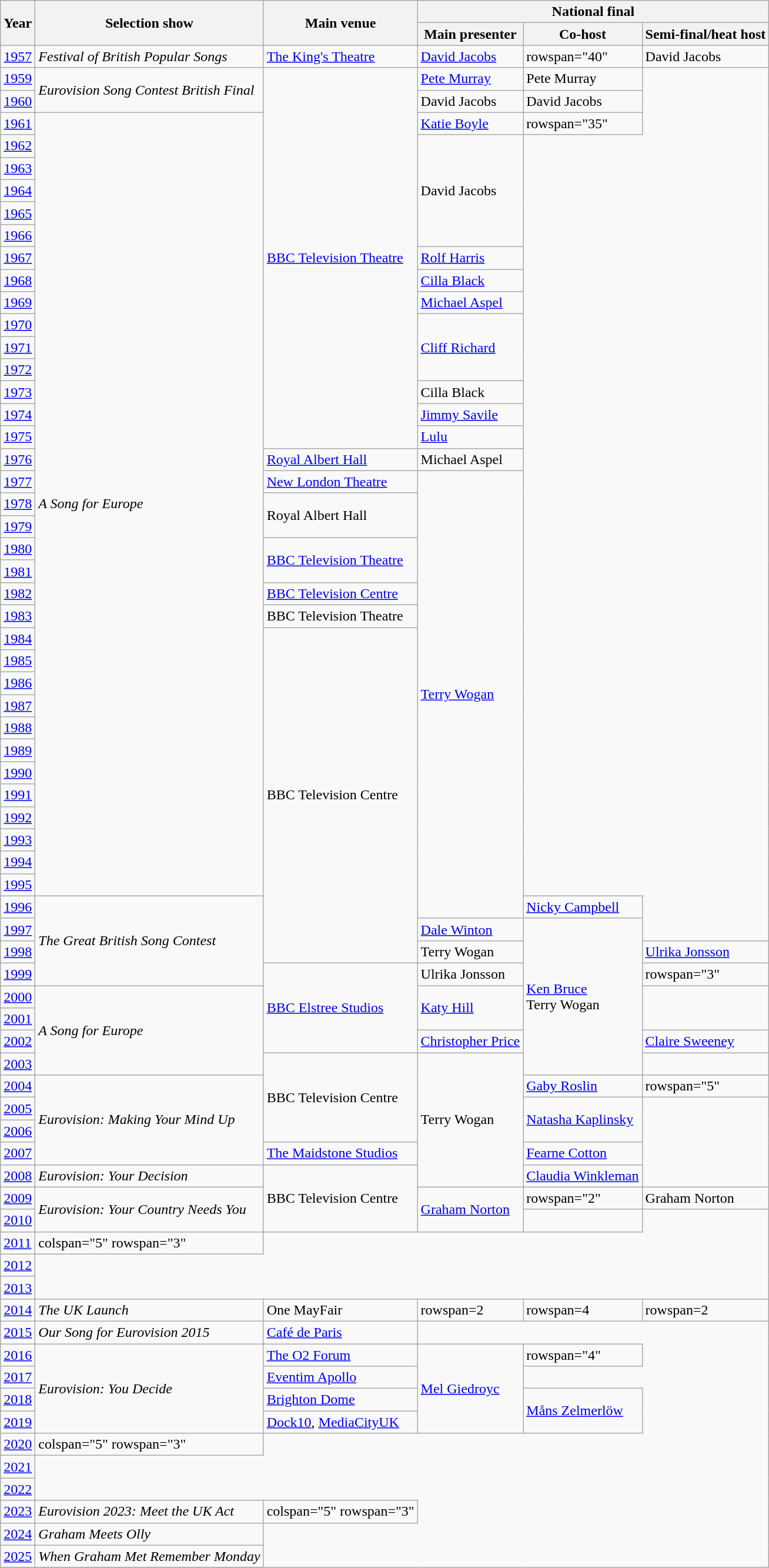<table class="wikitable">
<tr>
<th rowspan="2">Year</th>
<th rowspan="2">Selection show</th>
<th rowspan="2">Main venue</th>
<th colspan="3">National final</th>
</tr>
<tr>
<th>Main presenter</th>
<th>Co-host</th>
<th>Semi-final/heat host</th>
</tr>
<tr>
<td><a href='#'>1957</a></td>
<td><em>Festival of British Popular Songs</em></td>
<td><a href='#'>The King's Theatre</a></td>
<td><a href='#'>David Jacobs</a></td>
<td>rowspan="40" </td>
<td>David Jacobs</td>
</tr>
<tr>
<td><a href='#'>1959</a></td>
<td rowspan="2"><em>Eurovision Song Contest British Final</em></td>
<td rowspan="17"><a href='#'>BBC Television Theatre</a></td>
<td><a href='#'>Pete Murray</a></td>
<td>Pete Murray</td>
</tr>
<tr>
<td><a href='#'>1960</a></td>
<td>David Jacobs</td>
<td>David Jacobs</td>
</tr>
<tr>
<td><a href='#'>1961</a></td>
<td rowspan="35"><em>A Song for Europe</em></td>
<td><a href='#'>Katie Boyle</a></td>
<td>rowspan="35" </td>
</tr>
<tr>
<td><a href='#'>1962</a></td>
<td rowspan="5">David Jacobs</td>
</tr>
<tr>
<td><a href='#'>1963</a></td>
</tr>
<tr>
<td><a href='#'>1964</a></td>
</tr>
<tr>
<td><a href='#'>1965</a></td>
</tr>
<tr>
<td><a href='#'>1966</a></td>
</tr>
<tr>
<td><a href='#'>1967</a></td>
<td><a href='#'>Rolf Harris</a></td>
</tr>
<tr>
<td><a href='#'>1968</a></td>
<td><a href='#'>Cilla Black</a></td>
</tr>
<tr>
<td><a href='#'>1969</a></td>
<td><a href='#'>Michael Aspel</a></td>
</tr>
<tr>
<td><a href='#'>1970</a></td>
<td rowspan="3"><a href='#'>Cliff Richard</a></td>
</tr>
<tr>
<td><a href='#'>1971</a></td>
</tr>
<tr>
<td><a href='#'>1972</a></td>
</tr>
<tr>
<td><a href='#'>1973</a></td>
<td>Cilla Black</td>
</tr>
<tr>
<td><a href='#'>1974</a></td>
<td><a href='#'>Jimmy Savile</a></td>
</tr>
<tr>
<td><a href='#'>1975</a></td>
<td><a href='#'>Lulu</a></td>
</tr>
<tr>
<td><a href='#'>1976</a></td>
<td><a href='#'>Royal Albert Hall</a></td>
<td>Michael Aspel</td>
</tr>
<tr>
<td><a href='#'>1977</a></td>
<td><a href='#'>New London Theatre</a></td>
<td rowspan="20"><a href='#'>Terry Wogan</a></td>
</tr>
<tr>
<td><a href='#'>1978</a></td>
<td rowspan="2">Royal Albert Hall</td>
</tr>
<tr>
<td><a href='#'>1979</a></td>
</tr>
<tr>
<td><a href='#'>1980</a></td>
<td rowspan="2"><a href='#'>BBC Television Theatre</a></td>
</tr>
<tr>
<td><a href='#'>1981</a></td>
</tr>
<tr>
<td><a href='#'>1982</a></td>
<td><a href='#'>BBC Television Centre</a></td>
</tr>
<tr>
<td><a href='#'>1983</a></td>
<td>BBC Television Theatre</td>
</tr>
<tr>
<td><a href='#'>1984</a></td>
<td rowspan="15">BBC Television Centre</td>
</tr>
<tr>
<td><a href='#'>1985</a></td>
</tr>
<tr>
<td><a href='#'>1986</a></td>
</tr>
<tr>
<td><a href='#'>1987</a></td>
</tr>
<tr>
<td><a href='#'>1988</a></td>
</tr>
<tr>
<td><a href='#'>1989</a></td>
</tr>
<tr>
<td><a href='#'>1990</a></td>
</tr>
<tr>
<td><a href='#'>1991</a></td>
</tr>
<tr>
<td><a href='#'>1992</a></td>
</tr>
<tr>
<td><a href='#'>1993</a></td>
</tr>
<tr>
<td><a href='#'>1994</a></td>
</tr>
<tr>
<td><a href='#'>1995</a></td>
</tr>
<tr>
<td><a href='#'>1996</a></td>
<td rowspan="4"><em>The Great British Song Contest</em></td>
<td><a href='#'>Nicky Campbell</a></td>
</tr>
<tr>
<td><a href='#'>1997</a></td>
<td><a href='#'>Dale Winton</a></td>
<td rowspan="7"><a href='#'>Ken Bruce</a><br>Terry Wogan</td>
</tr>
<tr>
<td><a href='#'>1998</a></td>
<td>Terry Wogan</td>
<td><a href='#'>Ulrika Jonsson</a></td>
</tr>
<tr>
<td><a href='#'>1999</a></td>
<td rowspan="4"><a href='#'>BBC Elstree Studios</a></td>
<td>Ulrika Jonsson</td>
<td>rowspan="3" </td>
</tr>
<tr>
<td><a href='#'>2000</a></td>
<td rowspan="4"><em>A Song for Europe</em></td>
<td rowspan="2"><a href='#'>Katy Hill</a></td>
</tr>
<tr>
<td><a href='#'>2001</a></td>
</tr>
<tr>
<td><a href='#'>2002</a></td>
<td><a href='#'>Christopher Price</a></td>
<td><a href='#'>Claire Sweeney</a></td>
</tr>
<tr>
<td><a href='#'>2003</a></td>
<td rowspan="4">BBC Television Centre</td>
<td rowspan="6">Terry Wogan</td>
<td></td>
</tr>
<tr>
<td><a href='#'>2004</a></td>
<td rowspan="4"><em>Eurovision: Making Your Mind Up</em></td>
<td><a href='#'>Gaby Roslin</a></td>
<td>rowspan="5" </td>
</tr>
<tr>
<td><a href='#'>2005</a></td>
<td rowspan="2"><a href='#'>Natasha Kaplinsky</a></td>
</tr>
<tr>
<td><a href='#'>2006</a></td>
</tr>
<tr>
<td><a href='#'>2007</a></td>
<td><a href='#'>The Maidstone Studios</a></td>
<td><a href='#'>Fearne Cotton</a></td>
</tr>
<tr>
<td><a href='#'>2008</a></td>
<td><em>Eurovision: Your Decision</em></td>
<td rowspan="3">BBC Television Centre</td>
<td><a href='#'>Claudia Winkleman</a></td>
</tr>
<tr>
<td><a href='#'>2009</a></td>
<td rowspan="2"><em>Eurovision: Your Country Needs You</em></td>
<td rowspan="2"><a href='#'>Graham Norton</a></td>
<td>rowspan="2" </td>
<td>Graham Norton</td>
</tr>
<tr>
<td><a href='#'>2010</a></td>
<td></td>
</tr>
<tr>
<td><a href='#'>2011</a></td>
<td>colspan="5" rowspan="3" </td>
</tr>
<tr>
<td><a href='#'>2012</a></td>
</tr>
<tr>
<td><a href='#'>2013</a></td>
</tr>
<tr>
<td><a href='#'>2014</a></td>
<td><em>The UK Launch</em></td>
<td>One MayFair</td>
<td>rowspan=2 </td>
<td>rowspan=4 </td>
<td>rowspan=2 </td>
</tr>
<tr>
<td><a href='#'>2015</a></td>
<td><em>Our Song for Eurovision 2015</em></td>
<td><a href='#'>Café de Paris</a></td>
</tr>
<tr>
<td><a href='#'>2016</a></td>
<td rowspan="4"><em>Eurovision: You Decide</em></td>
<td><a href='#'>The O2 Forum</a></td>
<td rowspan="4"><a href='#'>Mel Giedroyc</a></td>
<td>rowspan="4" </td>
</tr>
<tr>
<td><a href='#'>2017</a></td>
<td><a href='#'>Eventim Apollo</a></td>
</tr>
<tr>
<td><a href='#'>2018</a></td>
<td><a href='#'>Brighton Dome</a></td>
<td rowspan="2"><a href='#'>Måns Zelmerlöw</a></td>
</tr>
<tr>
<td><a href='#'>2019</a></td>
<td><a href='#'>Dock10</a>, <a href='#'>MediaCityUK</a></td>
</tr>
<tr>
<td><a href='#'>2020</a></td>
<td>colspan="5" rowspan="3" </td>
</tr>
<tr>
<td><a href='#'>2021</a></td>
</tr>
<tr>
<td><a href='#'>2022</a></td>
</tr>
<tr>
<td><a href='#'>2023</a></td>
<td><em>Eurovision 2023: Meet the UK Act</em></td>
<td>colspan="5" rowspan="3" </td>
</tr>
<tr>
<td><a href='#'>2024</a></td>
<td><em>Graham Meets Olly</em></td>
</tr>
<tr>
<td><a href='#'>2025</a></td>
<td><em>When Graham Met Remember Monday</em></td>
</tr>
<tr>
</tr>
</table>
